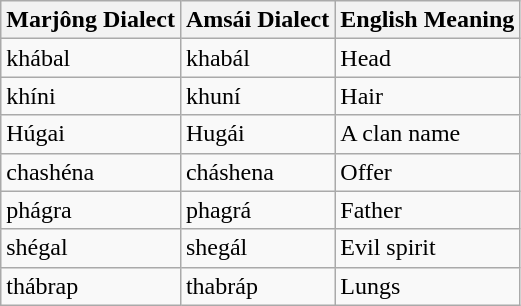<table class="wikitable">
<tr>
<th>Marjông Dialect</th>
<th>Amsái Dialect</th>
<th>English Meaning</th>
</tr>
<tr>
<td>khábal</td>
<td>khabál</td>
<td>Head</td>
</tr>
<tr>
<td>khíni</td>
<td>khuní</td>
<td>Hair</td>
</tr>
<tr>
<td>Húgai</td>
<td>Hugái</td>
<td>A clan name</td>
</tr>
<tr>
<td>chashéna</td>
<td>cháshena</td>
<td>Offer</td>
</tr>
<tr>
<td>phágra</td>
<td>phagrá</td>
<td>Father</td>
</tr>
<tr>
<td>shégal</td>
<td>shegál</td>
<td>Evil spirit</td>
</tr>
<tr>
<td>thábrap</td>
<td>thabráp</td>
<td>Lungs</td>
</tr>
</table>
